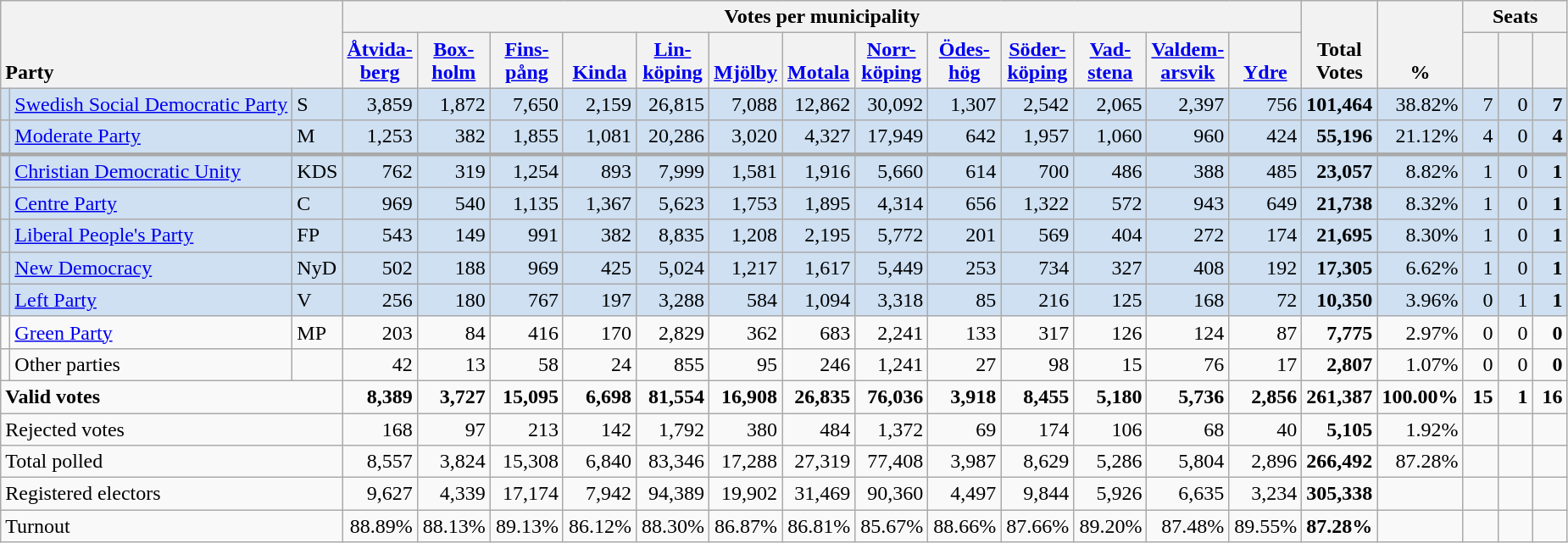<table class="wikitable" border="1" style="text-align:right;">
<tr>
<th style="text-align:left;" valign=bottom rowspan=2 colspan=3>Party</th>
<th colspan=13>Votes per municipality</th>
<th align=center valign=bottom rowspan=2 width="50">Total Votes</th>
<th align=center valign=bottom rowspan=2 width="50">%</th>
<th colspan=3>Seats</th>
</tr>
<tr>
<th align=center valign=bottom width="50"><a href='#'>Åtvida- berg</a></th>
<th align=center valign=bottom width="50"><a href='#'>Box- holm</a></th>
<th align=center valign=bottom width="50"><a href='#'>Fins- pång</a></th>
<th align=center valign=bottom width="50"><a href='#'>Kinda</a></th>
<th align=center valign=bottom width="50"><a href='#'>Lin- köping</a></th>
<th align=center valign=bottom width="50"><a href='#'>Mjölby</a></th>
<th align=center valign=bottom width="50"><a href='#'>Motala</a></th>
<th align=center valign=bottom width="50"><a href='#'>Norr- köping</a></th>
<th align=center valign=bottom width="50"><a href='#'>Ödes- hög</a></th>
<th align=center valign=bottom width="50"><a href='#'>Söder- köping</a></th>
<th align=center valign=bottom width="50"><a href='#'>Vad- stena</a></th>
<th align=center valign=bottom width="50"><a href='#'>Valdem- arsvik</a></th>
<th align=center valign=bottom width="50"><a href='#'>Ydre</a></th>
<th align=center valign=bottom width="20"><small></small></th>
<th align=center valign=bottom width="20"><small><a href='#'></a></small></th>
<th align=center valign=bottom width="20"><small></small></th>
</tr>
<tr style="background:#CEE0F2;">
<td></td>
<td align=left style="white-space: nowrap;"><a href='#'>Swedish Social Democratic Party</a></td>
<td align=left>S</td>
<td>3,859</td>
<td>1,872</td>
<td>7,650</td>
<td>2,159</td>
<td>26,815</td>
<td>7,088</td>
<td>12,862</td>
<td>30,092</td>
<td>1,307</td>
<td>2,542</td>
<td>2,065</td>
<td>2,397</td>
<td>756</td>
<td><strong>101,464</strong></td>
<td>38.82%</td>
<td>7</td>
<td>0</td>
<td><strong>7</strong></td>
</tr>
<tr style="background:#CEE0F2;">
<td></td>
<td align=left><a href='#'>Moderate Party</a></td>
<td align=left>M</td>
<td>1,253</td>
<td>382</td>
<td>1,855</td>
<td>1,081</td>
<td>20,286</td>
<td>3,020</td>
<td>4,327</td>
<td>17,949</td>
<td>642</td>
<td>1,957</td>
<td>1,060</td>
<td>960</td>
<td>424</td>
<td><strong>55,196</strong></td>
<td>21.12%</td>
<td>4</td>
<td>0</td>
<td><strong>4</strong></td>
</tr>
<tr style="background:#CEE0F2; border-top:3px solid darkgray;">
<td></td>
<td align=left><a href='#'>Christian Democratic Unity</a></td>
<td align=left>KDS</td>
<td>762</td>
<td>319</td>
<td>1,254</td>
<td>893</td>
<td>7,999</td>
<td>1,581</td>
<td>1,916</td>
<td>5,660</td>
<td>614</td>
<td>700</td>
<td>486</td>
<td>388</td>
<td>485</td>
<td><strong>23,057</strong></td>
<td>8.82%</td>
<td>1</td>
<td>0</td>
<td><strong>1</strong></td>
</tr>
<tr style="background:#CEE0F2;">
<td></td>
<td align=left><a href='#'>Centre Party</a></td>
<td align=left>C</td>
<td>969</td>
<td>540</td>
<td>1,135</td>
<td>1,367</td>
<td>5,623</td>
<td>1,753</td>
<td>1,895</td>
<td>4,314</td>
<td>656</td>
<td>1,322</td>
<td>572</td>
<td>943</td>
<td>649</td>
<td><strong>21,738</strong></td>
<td>8.32%</td>
<td>1</td>
<td>0</td>
<td><strong>1</strong></td>
</tr>
<tr style="background:#CEE0F2;">
<td></td>
<td align=left><a href='#'>Liberal People's Party</a></td>
<td align=left>FP</td>
<td>543</td>
<td>149</td>
<td>991</td>
<td>382</td>
<td>8,835</td>
<td>1,208</td>
<td>2,195</td>
<td>5,772</td>
<td>201</td>
<td>569</td>
<td>404</td>
<td>272</td>
<td>174</td>
<td><strong>21,695</strong></td>
<td>8.30%</td>
<td>1</td>
<td>0</td>
<td><strong>1</strong></td>
</tr>
<tr style="background:#CEE0F2;">
<td></td>
<td align=left><a href='#'>New Democracy</a></td>
<td align=left>NyD</td>
<td>502</td>
<td>188</td>
<td>969</td>
<td>425</td>
<td>5,024</td>
<td>1,217</td>
<td>1,617</td>
<td>5,449</td>
<td>253</td>
<td>734</td>
<td>327</td>
<td>408</td>
<td>192</td>
<td><strong>17,305</strong></td>
<td>6.62%</td>
<td>1</td>
<td>0</td>
<td><strong>1</strong></td>
</tr>
<tr style="background:#CEE0F2;">
<td></td>
<td align=left><a href='#'>Left Party</a></td>
<td align=left>V</td>
<td>256</td>
<td>180</td>
<td>767</td>
<td>197</td>
<td>3,288</td>
<td>584</td>
<td>1,094</td>
<td>3,318</td>
<td>85</td>
<td>216</td>
<td>125</td>
<td>168</td>
<td>72</td>
<td><strong>10,350</strong></td>
<td>3.96%</td>
<td>0</td>
<td>1</td>
<td><strong>1</strong></td>
</tr>
<tr>
<td></td>
<td align=left><a href='#'>Green Party</a></td>
<td align=left>MP</td>
<td>203</td>
<td>84</td>
<td>416</td>
<td>170</td>
<td>2,829</td>
<td>362</td>
<td>683</td>
<td>2,241</td>
<td>133</td>
<td>317</td>
<td>126</td>
<td>124</td>
<td>87</td>
<td><strong>7,775</strong></td>
<td>2.97%</td>
<td>0</td>
<td>0</td>
<td><strong>0</strong></td>
</tr>
<tr>
<td></td>
<td align=left>Other parties</td>
<td></td>
<td>42</td>
<td>13</td>
<td>58</td>
<td>24</td>
<td>855</td>
<td>95</td>
<td>246</td>
<td>1,241</td>
<td>27</td>
<td>98</td>
<td>15</td>
<td>76</td>
<td>17</td>
<td><strong>2,807</strong></td>
<td>1.07%</td>
<td>0</td>
<td>0</td>
<td><strong>0</strong></td>
</tr>
<tr style="font-weight:bold">
<td align=left colspan=3>Valid votes</td>
<td>8,389</td>
<td>3,727</td>
<td>15,095</td>
<td>6,698</td>
<td>81,554</td>
<td>16,908</td>
<td>26,835</td>
<td>76,036</td>
<td>3,918</td>
<td>8,455</td>
<td>5,180</td>
<td>5,736</td>
<td>2,856</td>
<td>261,387</td>
<td>100.00%</td>
<td>15</td>
<td>1</td>
<td>16</td>
</tr>
<tr>
<td align=left colspan=3>Rejected votes</td>
<td>168</td>
<td>97</td>
<td>213</td>
<td>142</td>
<td>1,792</td>
<td>380</td>
<td>484</td>
<td>1,372</td>
<td>69</td>
<td>174</td>
<td>106</td>
<td>68</td>
<td>40</td>
<td><strong>5,105</strong></td>
<td>1.92%</td>
<td></td>
<td></td>
<td></td>
</tr>
<tr>
<td align=left colspan=3>Total polled</td>
<td>8,557</td>
<td>3,824</td>
<td>15,308</td>
<td>6,840</td>
<td>83,346</td>
<td>17,288</td>
<td>27,319</td>
<td>77,408</td>
<td>3,987</td>
<td>8,629</td>
<td>5,286</td>
<td>5,804</td>
<td>2,896</td>
<td><strong>266,492</strong></td>
<td>87.28%</td>
<td></td>
<td></td>
<td></td>
</tr>
<tr>
<td align=left colspan=3>Registered electors</td>
<td>9,627</td>
<td>4,339</td>
<td>17,174</td>
<td>7,942</td>
<td>94,389</td>
<td>19,902</td>
<td>31,469</td>
<td>90,360</td>
<td>4,497</td>
<td>9,844</td>
<td>5,926</td>
<td>6,635</td>
<td>3,234</td>
<td><strong>305,338</strong></td>
<td></td>
<td></td>
<td></td>
<td></td>
</tr>
<tr>
<td align=left colspan=3>Turnout</td>
<td>88.89%</td>
<td>88.13%</td>
<td>89.13%</td>
<td>86.12%</td>
<td>88.30%</td>
<td>86.87%</td>
<td>86.81%</td>
<td>85.67%</td>
<td>88.66%</td>
<td>87.66%</td>
<td>89.20%</td>
<td>87.48%</td>
<td>89.55%</td>
<td><strong>87.28%</strong></td>
<td></td>
<td></td>
<td></td>
<td></td>
</tr>
</table>
